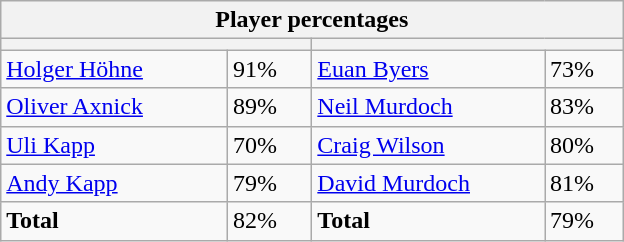<table class="wikitable">
<tr>
<th colspan=4 width=400>Player percentages</th>
</tr>
<tr>
<th colspan=2 width=200></th>
<th colspan=2 width=200></th>
</tr>
<tr>
<td><a href='#'>Holger Höhne</a></td>
<td>91%</td>
<td><a href='#'>Euan Byers</a></td>
<td>73%</td>
</tr>
<tr>
<td><a href='#'>Oliver Axnick</a></td>
<td>89%</td>
<td><a href='#'>Neil Murdoch</a></td>
<td>83%</td>
</tr>
<tr>
<td><a href='#'>Uli Kapp</a></td>
<td>70%</td>
<td><a href='#'>Craig Wilson</a></td>
<td>80%</td>
</tr>
<tr>
<td><a href='#'>Andy Kapp</a></td>
<td>79%</td>
<td><a href='#'>David Murdoch</a></td>
<td>81%</td>
</tr>
<tr>
<td><strong>Total</strong></td>
<td>82%</td>
<td><strong>Total</strong></td>
<td>79%</td>
</tr>
</table>
